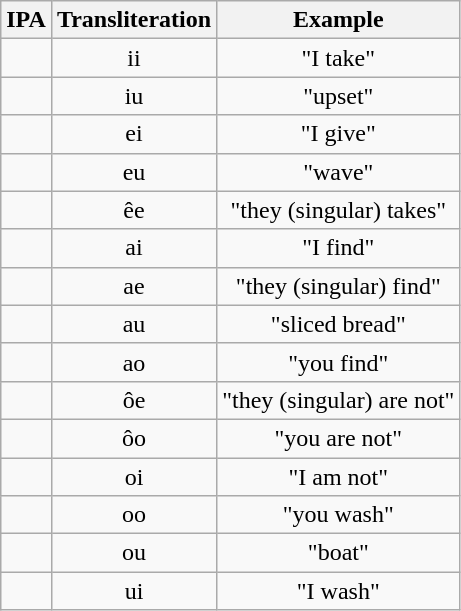<table class="wikitable" style="text-align: center;">
<tr>
<th>IPA</th>
<th>Transliteration</th>
<th>Example</th>
</tr>
<tr>
<td></td>
<td>ii</td>
<td> "I take"</td>
</tr>
<tr>
<td></td>
<td>iu</td>
<td> "upset"</td>
</tr>
<tr>
<td></td>
<td>ei</td>
<td> "I give"</td>
</tr>
<tr>
<td></td>
<td>eu</td>
<td> "wave"</td>
</tr>
<tr>
<td></td>
<td>êe</td>
<td> "they (singular) takes"</td>
</tr>
<tr>
<td></td>
<td>ai</td>
<td> "I find"</td>
</tr>
<tr>
<td></td>
<td>ae</td>
<td> "they (singular) find"</td>
</tr>
<tr>
<td></td>
<td>au</td>
<td> "sliced bread"</td>
</tr>
<tr>
<td></td>
<td>ao</td>
<td> "you find"</td>
</tr>
<tr>
<td></td>
<td>ôe</td>
<td> "they (singular) are not"</td>
</tr>
<tr>
<td></td>
<td>ôo</td>
<td> "you are not"</td>
</tr>
<tr>
<td></td>
<td>oi</td>
<td> "I am not"</td>
</tr>
<tr>
<td></td>
<td>oo</td>
<td> "you wash"</td>
</tr>
<tr>
<td></td>
<td>ou</td>
<td> "boat"</td>
</tr>
<tr>
<td></td>
<td>ui</td>
<td> "I wash"</td>
</tr>
</table>
